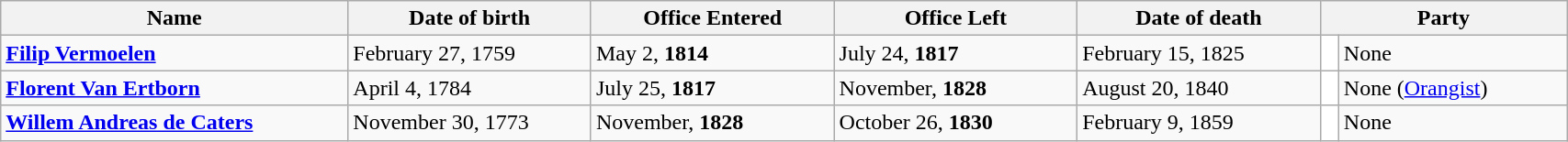<table class="wikitable" style="width:90%">
<tr>
<th style="width:10%;">Name</th>
<th style="width:7%;">Date of birth</th>
<th style="width:7%;">Office Entered</th>
<th style="width:7%;">Office Left</th>
<th style="width:7%;">Date of death</th>
<th style="width:7%;" colspan="2">Party</th>
</tr>
<tr>
<td><strong><a href='#'>Filip Vermoelen</a></strong></td>
<td>February 27, 1759</td>
<td>May 2, <strong>1814</strong></td>
<td>July 24, <strong>1817</strong></td>
<td>February 15, 1825</td>
<td style="background-color:white"></td>
<td>None</td>
</tr>
<tr>
<td><strong><a href='#'>Florent Van Ertborn</a></strong></td>
<td>April 4, 1784</td>
<td>July 25, <strong>1817</strong></td>
<td>November, <strong>1828</strong></td>
<td>August 20, 1840</td>
<td style="background-color:white"></td>
<td>None (<a href='#'>Orangist</a>)</td>
</tr>
<tr>
<td><strong><a href='#'>Willem Andreas de Caters</a></strong></td>
<td>November 30, 1773</td>
<td>November, <strong>1828</strong></td>
<td>October 26, <strong>1830</strong></td>
<td>February 9, 1859</td>
<td style="background-color:white"></td>
<td>None</td>
</tr>
</table>
